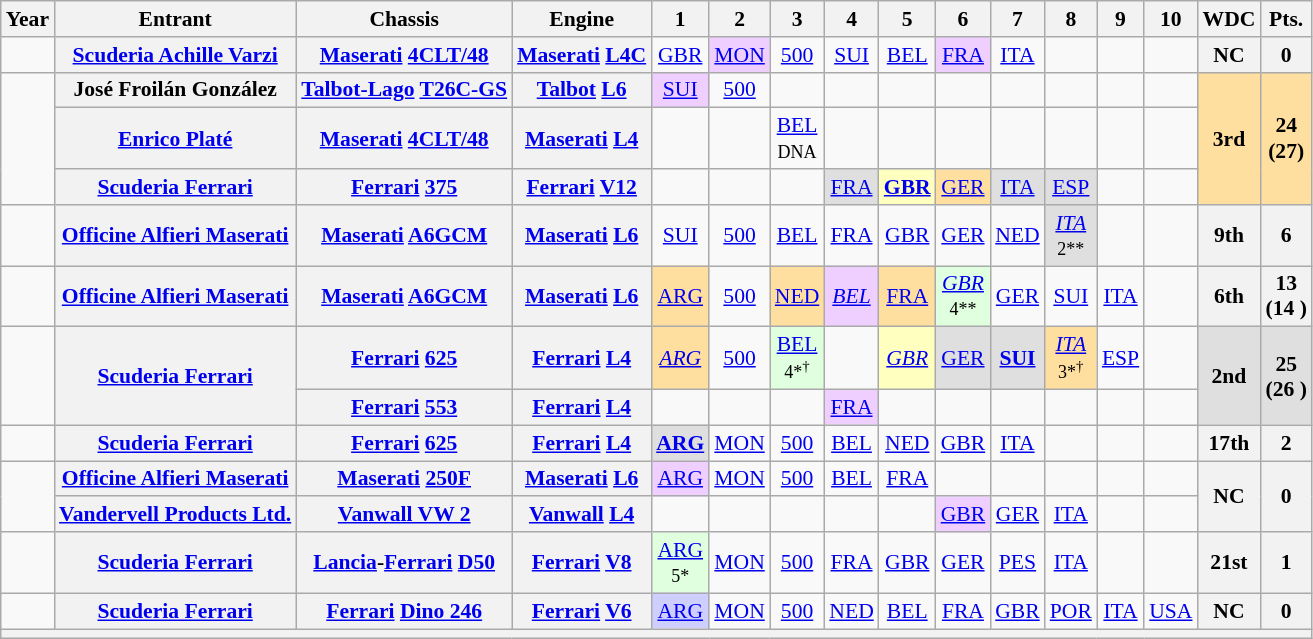<table class="wikitable" style="text-align:center; font-size:90%">
<tr>
<th>Year</th>
<th>Entrant</th>
<th>Chassis</th>
<th>Engine</th>
<th>1</th>
<th>2</th>
<th>3</th>
<th>4</th>
<th>5</th>
<th>6</th>
<th>7</th>
<th>8</th>
<th>9</th>
<th>10</th>
<th>WDC</th>
<th>Pts.</th>
</tr>
<tr>
<td></td>
<th><a href='#'>Scuderia Achille Varzi</a></th>
<th><a href='#'>Maserati</a> <a href='#'>4CLT/48</a></th>
<th><a href='#'>Maserati</a> <a href='#'>L4</a><a href='#'>C</a></th>
<td><a href='#'>GBR</a></td>
<td style="background:#EFCFFF;"><a href='#'>MON</a><br></td>
<td><a href='#'>500</a></td>
<td><a href='#'>SUI</a></td>
<td><a href='#'>BEL</a></td>
<td style="background:#EFCFFF;"><a href='#'>FRA</a><br></td>
<td><a href='#'>ITA</a></td>
<td></td>
<td></td>
<td></td>
<th>NC</th>
<th>0</th>
</tr>
<tr>
<td rowspan="3"></td>
<th>José Froilán González</th>
<th><a href='#'>Talbot-Lago</a> <a href='#'>T26C-GS</a></th>
<th><a href='#'>Talbot</a> <a href='#'>L6</a></th>
<td style="background:#EFCFFF;"><a href='#'>SUI</a><br></td>
<td><a href='#'>500</a></td>
<td></td>
<td></td>
<td></td>
<td></td>
<td></td>
<td></td>
<td></td>
<td></td>
<td rowspan="3" style="background:#FFDF9F;"><strong>3rd</strong></td>
<td rowspan="3" style="background:#FFDF9F;"><strong>24<br>(27)</strong></td>
</tr>
<tr>
<th><a href='#'>Enrico Platé</a></th>
<th><a href='#'>Maserati</a> <a href='#'>4CLT/48</a></th>
<th><a href='#'>Maserati</a> <a href='#'>L4</a></th>
<td></td>
<td></td>
<td><a href='#'>BEL</a><br><small>DNA</small></td>
<td></td>
<td></td>
<td></td>
<td></td>
<td></td>
<td></td>
<td></td>
</tr>
<tr>
<th><a href='#'>Scuderia Ferrari</a></th>
<th><a href='#'>Ferrari</a> <a href='#'>375</a></th>
<th><a href='#'>Ferrari</a> <a href='#'>V12</a></th>
<td></td>
<td></td>
<td></td>
<td style="background:#DFDFDF;"><a href='#'>FRA</a><br></td>
<td style="background:#FFFFBF;"><strong><a href='#'>GBR</a></strong><br></td>
<td style="background:#FFDF9F;"><a href='#'>GER</a><br></td>
<td style="background:#DFDFDF;"><a href='#'>ITA</a><br></td>
<td style="background:#DFDFDF;"><a href='#'>ESP</a><br></td>
<td></td>
<td></td>
</tr>
<tr>
<td></td>
<th><a href='#'>Officine Alfieri Maserati</a></th>
<th><a href='#'>Maserati</a> <a href='#'>A6GCM</a></th>
<th><a href='#'>Maserati</a> <a href='#'>L6</a></th>
<td><a href='#'>SUI</a></td>
<td><a href='#'>500</a></td>
<td><a href='#'>BEL</a></td>
<td><a href='#'>FRA</a></td>
<td><a href='#'>GBR</a></td>
<td><a href='#'>GER</a></td>
<td><a href='#'>NED</a></td>
<td style="background:#DFDFDF;"><em><a href='#'>ITA</a></em><br><small>2**</small></td>
<td></td>
<td></td>
<th>9th</th>
<th>6 </th>
</tr>
<tr>
<td></td>
<th><a href='#'>Officine Alfieri Maserati</a></th>
<th><a href='#'>Maserati</a> <a href='#'>A6GCM</a></th>
<th><a href='#'>Maserati</a> <a href='#'>L6</a></th>
<td style="background:#FFDF9F;"><a href='#'>ARG</a><br></td>
<td><a href='#'>500</a></td>
<td style="background:#FFDF9F;"><a href='#'>NED</a><br></td>
<td style="background:#EFCFFF;"><em><a href='#'>BEL</a></em><br></td>
<td style="background:#FFDF9F;"><a href='#'>FRA</a><br></td>
<td style="background:#DFFFDF;"><em><a href='#'>GBR</a></em><br><small>4**</small></td>
<td><a href='#'>GER</a></td>
<td><a href='#'>SUI</a></td>
<td><a href='#'>ITA</a></td>
<td></td>
<th>6th</th>
<th>13 <br>(14 )</th>
</tr>
<tr>
<td rowspan="2"></td>
<th rowspan="2"><a href='#'>Scuderia Ferrari</a></th>
<th><a href='#'>Ferrari</a> <a href='#'>625</a></th>
<th><a href='#'>Ferrari</a> <a href='#'>L4</a></th>
<td style="background:#FFDF9F;"><em><a href='#'>ARG</a></em><br></td>
<td><a href='#'>500</a></td>
<td style="background:#DFFFDF;"><a href='#'>BEL</a><br><small>4*<sup>†</sup></small></td>
<td></td>
<td style="background:#FFFFBF;"><em><a href='#'>GBR</a></em><br></td>
<td style="background:#DFDFDF;"><a href='#'>GER</a><br></td>
<td style="background:#DFDFDF;"><strong><a href='#'>SUI</a></strong><br></td>
<td style="background:#FFDF9F;"><em><a href='#'>ITA</a></em><br><small>3*<sup>†</sup></small></td>
<td><a href='#'>ESP</a></td>
<td></td>
<td rowspan="2" style="background:#DFDFDF;"><strong>2nd</strong></td>
<td rowspan="2" style="background:#DFDFDF;"><strong>25 <br>(26 )</strong></td>
</tr>
<tr>
<th><a href='#'>Ferrari</a> <a href='#'>553</a></th>
<th><a href='#'>Ferrari</a> <a href='#'>L4</a></th>
<td></td>
<td></td>
<td></td>
<td style="background:#EFCFFF;"><a href='#'>FRA</a><br></td>
<td></td>
<td></td>
<td></td>
<td></td>
<td></td>
<td></td>
</tr>
<tr>
<td></td>
<th><a href='#'>Scuderia Ferrari</a></th>
<th><a href='#'>Ferrari</a> <a href='#'>625</a></th>
<th><a href='#'>Ferrari</a> <a href='#'>L4</a></th>
<td style="background:#DFDFDF;"><strong><a href='#'>ARG</a></strong><br></td>
<td><a href='#'>MON</a></td>
<td><a href='#'>500</a></td>
<td><a href='#'>BEL</a></td>
<td><a href='#'>NED</a></td>
<td><a href='#'>GBR</a></td>
<td><a href='#'>ITA</a></td>
<td></td>
<td></td>
<td></td>
<th>17th</th>
<th>2</th>
</tr>
<tr>
<td rowspan="2"></td>
<th><a href='#'>Officine Alfieri Maserati</a></th>
<th><a href='#'>Maserati</a> <a href='#'>250F</a></th>
<th><a href='#'>Maserati</a> <a href='#'>L6</a></th>
<td style="background:#EFCFFF;"><a href='#'>ARG</a><br></td>
<td><a href='#'>MON</a></td>
<td><a href='#'>500</a></td>
<td><a href='#'>BEL</a></td>
<td><a href='#'>FRA</a></td>
<td></td>
<td></td>
<td></td>
<td></td>
<td></td>
<th rowspan="2">NC</th>
<th rowspan="2">0</th>
</tr>
<tr>
<th><a href='#'>Vandervell Products Ltd.</a></th>
<th><a href='#'>Vanwall VW 2</a></th>
<th><a href='#'>Vanwall</a> <a href='#'>L4</a></th>
<td></td>
<td></td>
<td></td>
<td></td>
<td></td>
<td style="background:#EFCFFF;"><a href='#'>GBR</a><br></td>
<td><a href='#'>GER</a></td>
<td><a href='#'>ITA</a></td>
<td></td>
<td></td>
</tr>
<tr>
<td></td>
<th><a href='#'>Scuderia Ferrari</a></th>
<th><a href='#'>Lancia</a>-<a href='#'>Ferrari</a> <a href='#'>D50</a></th>
<th><a href='#'>Ferrari</a> <a href='#'>V8</a></th>
<td style="background:#DFFFDF;"><a href='#'>ARG</a><br><small>5*</small></td>
<td><a href='#'>MON</a></td>
<td><a href='#'>500</a></td>
<td><a href='#'>FRA</a></td>
<td><a href='#'>GBR</a></td>
<td><a href='#'>GER</a></td>
<td><a href='#'>PES</a></td>
<td><a href='#'>ITA</a></td>
<td></td>
<td></td>
<th>21st</th>
<th>1</th>
</tr>
<tr>
<td></td>
<th><a href='#'>Scuderia Ferrari</a></th>
<th><a href='#'>Ferrari</a> <a href='#'>Dino 246</a></th>
<th><a href='#'>Ferrari</a> <a href='#'>V6</a></th>
<td style="background:#CFCFFF;"><a href='#'>ARG</a><br></td>
<td><a href='#'>MON</a></td>
<td><a href='#'>500</a></td>
<td><a href='#'>NED</a></td>
<td><a href='#'>BEL</a></td>
<td><a href='#'>FRA</a></td>
<td><a href='#'>GBR</a></td>
<td><a href='#'>POR</a></td>
<td><a href='#'>ITA</a></td>
<td><a href='#'>USA</a></td>
<th>NC</th>
<th>0</th>
</tr>
<tr>
<th colspan="16"></th>
</tr>
</table>
